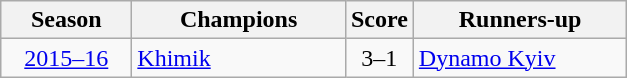<table class="wikitable">
<tr>
<th style="width:80px">Season</th>
<th style="width:135px">Champions</th>
<th>Score</th>
<th style="width:135px">Runners-up</th>
</tr>
<tr>
<td style="text-align:center;"><a href='#'>2015–16</a></td>
<td><a href='#'>Khimik</a></td>
<td style="text-align:center;">3–1</td>
<td><a href='#'>Dynamo Kyiv</a></td>
</tr>
</table>
